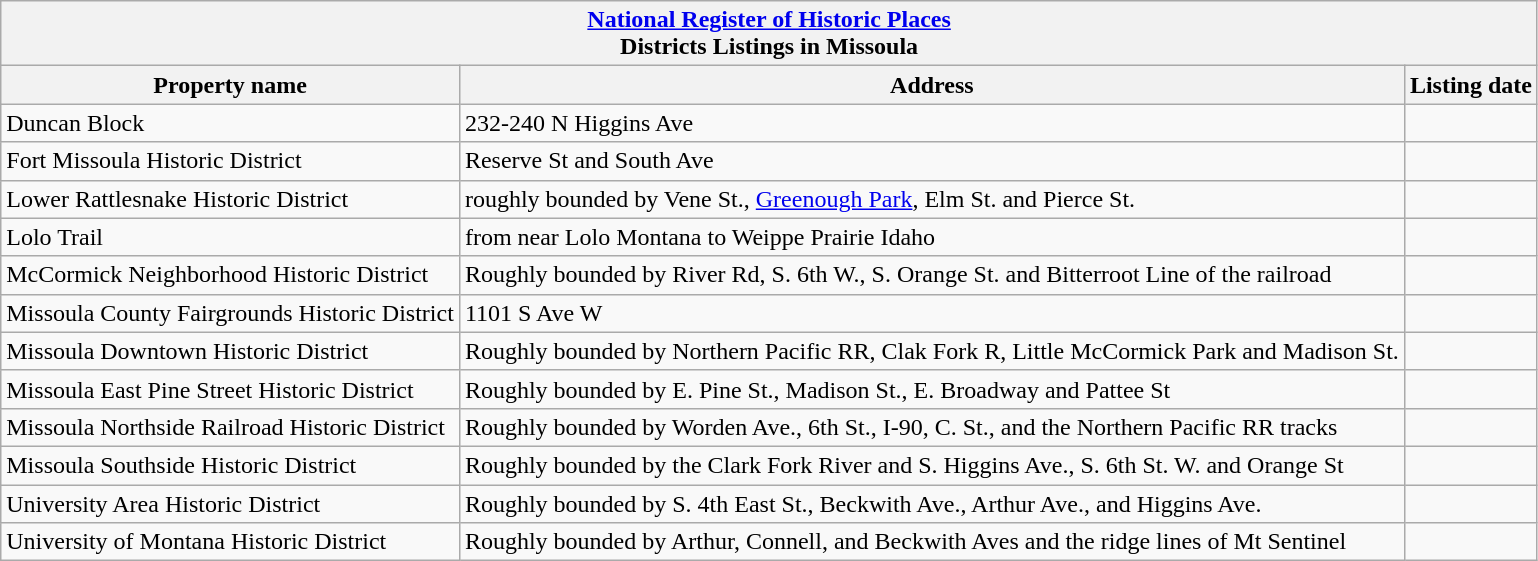<table class="wikitable collapsible">
<tr>
<th colspan = "3" style="text-align: center;"><a href='#'>National Register of Historic Places</a> <br> Districts Listings in Missoula</th>
</tr>
<tr>
<th>Property name</th>
<th>Address</th>
<th>Listing date</th>
</tr>
<tr>
<td>Duncan Block</td>
<td>232-240 N Higgins Ave</td>
<td></td>
</tr>
<tr>
<td>Fort Missoula Historic District</td>
<td>Reserve St and South Ave</td>
<td></td>
</tr>
<tr>
<td>Lower Rattlesnake Historic District</td>
<td>roughly bounded by Vene St., <a href='#'>Greenough Park</a>, Elm St. and Pierce St.</td>
<td></td>
</tr>
<tr>
<td>Lolo Trail</td>
<td>from near Lolo Montana to Weippe Prairie Idaho</td>
<td></td>
</tr>
<tr>
<td>McCormick Neighborhood Historic District</td>
<td>Roughly bounded by River Rd, S. 6th W., S. Orange St. and Bitterroot Line of the railroad</td>
<td></td>
</tr>
<tr>
<td>Missoula County Fairgrounds Historic District</td>
<td>1101 S Ave W</td>
<td></td>
</tr>
<tr>
<td>Missoula Downtown Historic District</td>
<td>Roughly bounded by Northern Pacific RR, Clak Fork R, Little McCormick Park and Madison St.</td>
<td></td>
</tr>
<tr>
<td>Missoula East Pine Street Historic District</td>
<td>Roughly bounded by E. Pine St., Madison St., E. Broadway and Pattee St</td>
<td></td>
</tr>
<tr>
<td>Missoula Northside Railroad Historic District</td>
<td>Roughly bounded by Worden Ave., 6th St., I-90, C. St., and the Northern Pacific RR tracks</td>
<td></td>
</tr>
<tr>
<td>Missoula Southside Historic District</td>
<td>Roughly bounded by the Clark Fork River and S. Higgins Ave., S. 6th St. W. and Orange St</td>
<td></td>
</tr>
<tr>
<td>University Area Historic District</td>
<td>Roughly bounded by S. 4th East St., Beckwith Ave., Arthur Ave., and Higgins Ave.</td>
<td></td>
</tr>
<tr>
<td>University of Montana Historic District</td>
<td>Roughly bounded by Arthur, Connell, and Beckwith Aves and the ridge lines of Mt Sentinel</td>
<td></td>
</tr>
</table>
